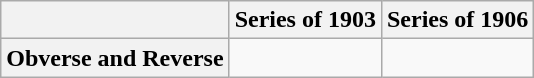<table class="wikitable">
<tr>
<th></th>
<th>Series of 1903</th>
<th>Series of 1906</th>
</tr>
<tr>
<th>Obverse and Reverse</th>
<td> </td>
<td> </td>
</tr>
</table>
